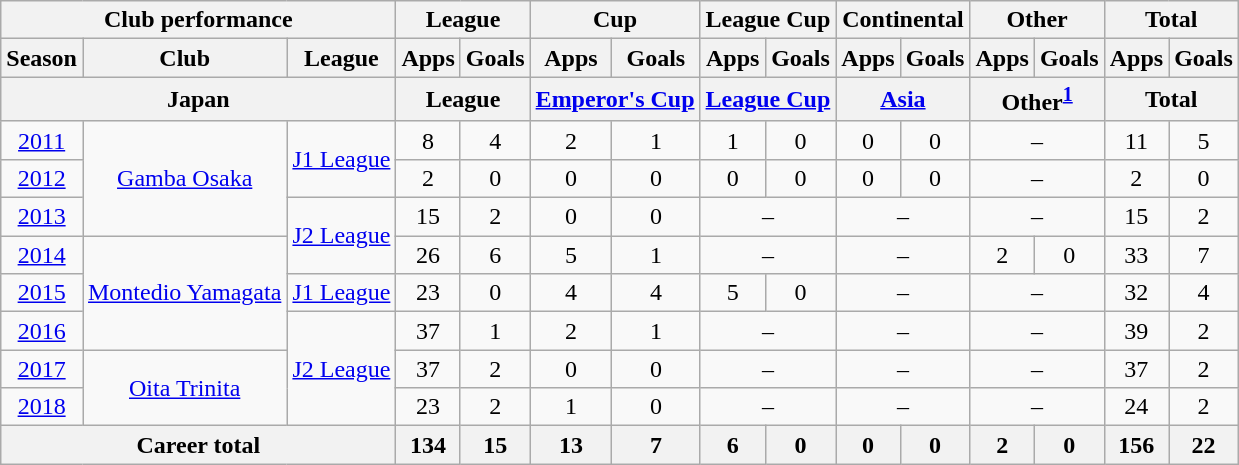<table class="wikitable" style="text-align:center">
<tr>
<th colspan=3>Club performance</th>
<th colspan=2>League</th>
<th colspan=2>Cup</th>
<th colspan=2>League Cup</th>
<th colspan=2>Continental</th>
<th colspan=2>Other</th>
<th colspan=2>Total</th>
</tr>
<tr>
<th>Season</th>
<th>Club</th>
<th>League</th>
<th>Apps</th>
<th>Goals</th>
<th>Apps</th>
<th>Goals</th>
<th>Apps</th>
<th>Goals</th>
<th>Apps</th>
<th>Goals</th>
<th>Apps</th>
<th>Goals</th>
<th>Apps</th>
<th>Goals</th>
</tr>
<tr>
<th colspan=3>Japan</th>
<th colspan=2>League</th>
<th colspan=2><a href='#'>Emperor's Cup</a></th>
<th colspan=2><a href='#'>League Cup</a></th>
<th colspan=2><a href='#'>Asia</a></th>
<th colspan="2">Other<sup><a href='#'>1</a></sup></th>
<th colspan=2>Total</th>
</tr>
<tr>
<td><a href='#'>2011</a></td>
<td rowspan="3"><a href='#'>Gamba Osaka</a></td>
<td rowspan="2"><a href='#'>J1 League</a></td>
<td>8</td>
<td>4</td>
<td>2</td>
<td>1</td>
<td>1</td>
<td>0</td>
<td>0</td>
<td>0</td>
<td colspan="2">–</td>
<td>11</td>
<td>5</td>
</tr>
<tr>
<td><a href='#'>2012</a></td>
<td>2</td>
<td>0</td>
<td>0</td>
<td>0</td>
<td>0</td>
<td>0</td>
<td>0</td>
<td>0</td>
<td colspan="2">–</td>
<td>2</td>
<td>0</td>
</tr>
<tr>
<td><a href='#'>2013</a></td>
<td rowspan="2"><a href='#'>J2 League</a></td>
<td>15</td>
<td>2</td>
<td>0</td>
<td>0</td>
<td colspan="2">–</td>
<td colspan="2">–</td>
<td colspan="2">–</td>
<td>15</td>
<td>2</td>
</tr>
<tr>
<td><a href='#'>2014</a></td>
<td rowspan="3"><a href='#'>Montedio Yamagata</a></td>
<td>26</td>
<td>6</td>
<td>5</td>
<td>1</td>
<td colspan="2">–</td>
<td colspan="2">–</td>
<td>2</td>
<td>0</td>
<td>33</td>
<td>7</td>
</tr>
<tr>
<td><a href='#'>2015</a></td>
<td><a href='#'>J1 League</a></td>
<td>23</td>
<td>0</td>
<td>4</td>
<td>4</td>
<td>5</td>
<td>0</td>
<td colspan="2">–</td>
<td colspan="2">–</td>
<td>32</td>
<td>4</td>
</tr>
<tr>
<td><a href='#'>2016</a></td>
<td rowspan="3"><a href='#'>J2 League</a></td>
<td>37</td>
<td>1</td>
<td>2</td>
<td>1</td>
<td colspan="2">–</td>
<td colspan="2">–</td>
<td colspan="2">–</td>
<td>39</td>
<td>2</td>
</tr>
<tr>
<td><a href='#'>2017</a></td>
<td rowspan="2"><a href='#'>Oita Trinita</a></td>
<td>37</td>
<td>2</td>
<td>0</td>
<td>0</td>
<td colspan="2">–</td>
<td colspan="2">–</td>
<td colspan="2">–</td>
<td>37</td>
<td>2</td>
</tr>
<tr>
<td><a href='#'>2018</a></td>
<td>23</td>
<td>2</td>
<td>1</td>
<td>0</td>
<td colspan="2">–</td>
<td colspan="2">–</td>
<td colspan="2">–</td>
<td>24</td>
<td>2</td>
</tr>
<tr>
<th colspan=3>Career total</th>
<th>134</th>
<th>15</th>
<th>13</th>
<th>7</th>
<th>6</th>
<th>0</th>
<th>0</th>
<th>0</th>
<th>2</th>
<th>0</th>
<th>156</th>
<th>22</th>
</tr>
</table>
